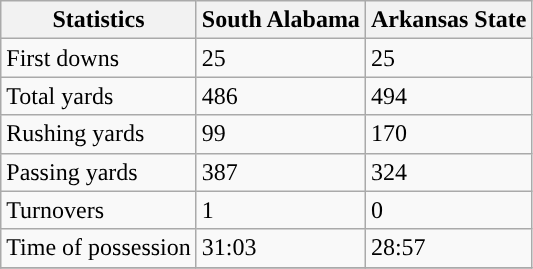<table class="wikitable">
<tr>
<th>Statistics</th>
<th>South Alabama</th>
<th>Arkansas State</th>
</tr>
<tr>
<td>First downs</td>
<td>25</td>
<td>25</td>
</tr>
<tr>
<td>Total yards</td>
<td>486</td>
<td>494</td>
</tr>
<tr>
<td>Rushing yards</td>
<td>99</td>
<td>170</td>
</tr>
<tr>
<td>Passing yards</td>
<td>387</td>
<td>324</td>
</tr>
<tr>
<td>Turnovers</td>
<td>1</td>
<td>0</td>
</tr>
<tr>
<td>Time of possession</td>
<td>31:03</td>
<td>28:57</td>
</tr>
<tr>
</tr>
</table>
